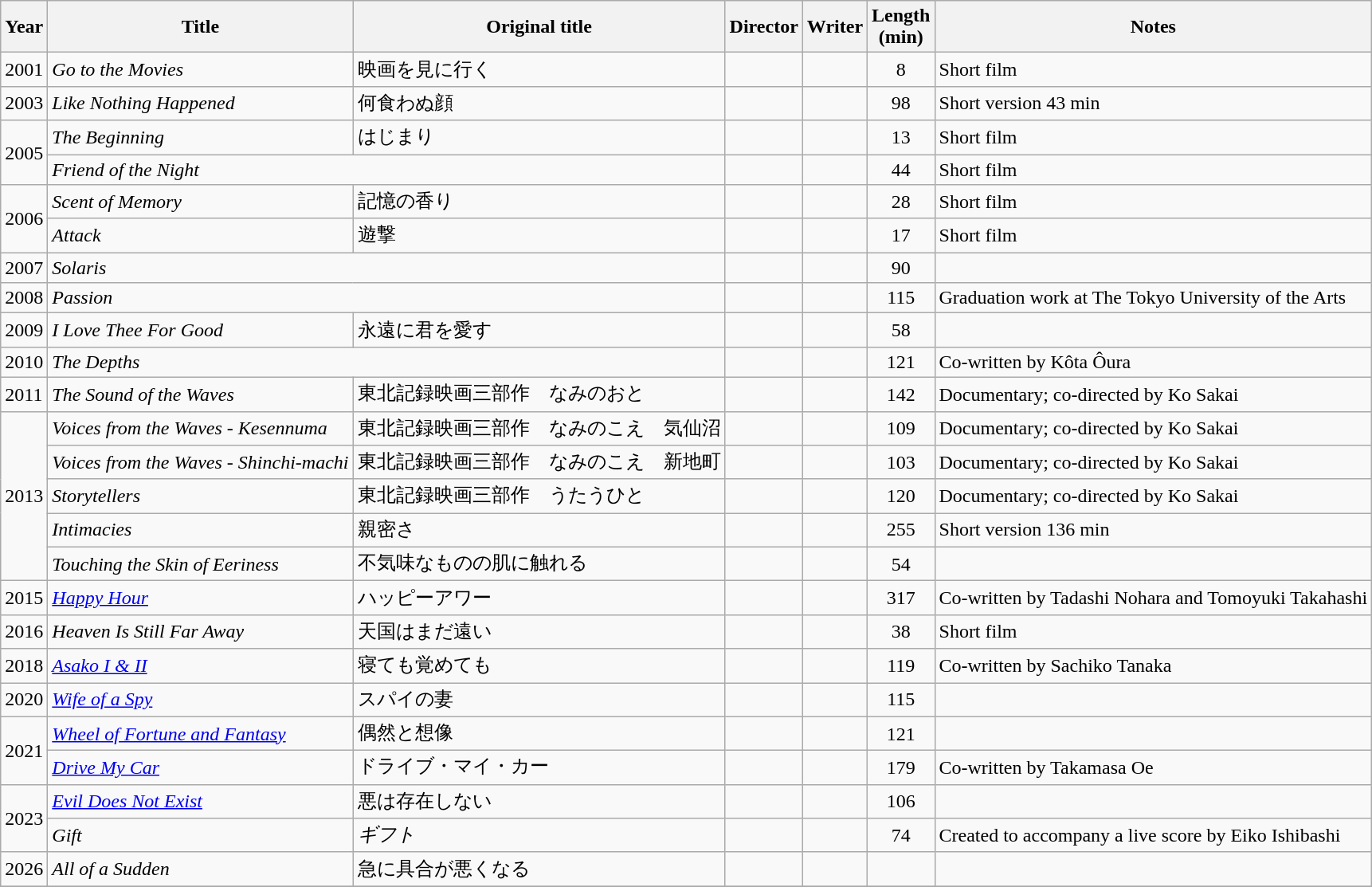<table class="wikitable sortable">
<tr>
<th scope="col">Year</th>
<th scope="col">Title</th>
<th scope="col">Original title</th>
<th scope="col">Director</th>
<th scope="col">Writer</th>
<th scope="col" width=5>Length (min)</th>
<th scope="col">Notes</th>
</tr>
<tr>
<td>2001</td>
<td><em>Go to the Movies</em></td>
<td>映画を見に行く</td>
<td></td>
<td></td>
<td style="text-align:center">8</td>
<td>Short film</td>
</tr>
<tr>
<td>2003</td>
<td><em>Like Nothing Happened</em></td>
<td>何食わぬ顔</td>
<td></td>
<td></td>
<td style="text-align:center">98</td>
<td>Short version 43 min</td>
</tr>
<tr>
<td rowspan="2">2005</td>
<td><em>The Beginning</em></td>
<td>はじまり</td>
<td></td>
<td></td>
<td style="text-align:center">13</td>
<td>Short film</td>
</tr>
<tr>
<td colspan="2"><em>Friend of the Night</em></td>
<td></td>
<td></td>
<td style="text-align:center">44</td>
<td>Short film</td>
</tr>
<tr>
<td rowspan="2">2006</td>
<td><em>Scent of Memory</em></td>
<td>記憶の香り</td>
<td></td>
<td></td>
<td style="text-align:center">28</td>
<td>Short film</td>
</tr>
<tr>
<td><em>Attack</em></td>
<td>遊撃</td>
<td></td>
<td></td>
<td style="text-align:center">17</td>
<td>Short film</td>
</tr>
<tr>
<td>2007</td>
<td colspan="2"><em>Solaris</em></td>
<td></td>
<td></td>
<td style="text-align:center">90</td>
<td></td>
</tr>
<tr>
<td>2008</td>
<td colspan="2"><em>Passion</em></td>
<td></td>
<td></td>
<td style="text-align:center">115</td>
<td>Graduation work at The Tokyo University of the Arts</td>
</tr>
<tr>
<td>2009</td>
<td><em>I Love Thee For Good</em></td>
<td>永遠に君を愛す</td>
<td></td>
<td></td>
<td style="text-align:center">58</td>
<td></td>
</tr>
<tr>
<td>2010</td>
<td colspan="2"><em>The Depths</em></td>
<td></td>
<td></td>
<td style="text-align:center">121</td>
<td>Co-written by Kôta Ôura</td>
</tr>
<tr>
<td>2011</td>
<td><em>The Sound of the Waves</em></td>
<td>東北記録映画三部作　なみのおと</td>
<td></td>
<td></td>
<td style="text-align:center">142</td>
<td>Documentary; co-directed by Ko Sakai</td>
</tr>
<tr>
<td rowspan="5">2013</td>
<td><em>Voices from the Waves - Kesennuma</em></td>
<td>東北記録映画三部作　なみのこえ　気仙沼</td>
<td></td>
<td></td>
<td style="text-align:center">109</td>
<td>Documentary; co-directed by Ko Sakai</td>
</tr>
<tr>
<td><em>Voices from the Waves - Shinchi-machi</em></td>
<td>東北記録映画三部作　なみのこえ　新地町</td>
<td></td>
<td></td>
<td style="text-align:center">103</td>
<td>Documentary; co-directed by Ko Sakai</td>
</tr>
<tr>
<td><em>Storytellers</em></td>
<td>東北記録映画三部作　うたうひと</td>
<td></td>
<td></td>
<td style="text-align:center">120</td>
<td>Documentary; co-directed by Ko Sakai</td>
</tr>
<tr>
<td><em>Intimacies</em></td>
<td>親密さ</td>
<td></td>
<td></td>
<td style="text-align:center">255</td>
<td>Short version 136 min</td>
</tr>
<tr>
<td><em>Touching the Skin of Eeriness</em></td>
<td>不気味なものの肌に触れる</td>
<td></td>
<td></td>
<td style="text-align:center">54</td>
<td></td>
</tr>
<tr>
<td>2015</td>
<td><em><a href='#'>Happy Hour</a></em></td>
<td>ハッピーアワー</td>
<td></td>
<td></td>
<td style="text-align:center">317</td>
<td>Co-written by Tadashi Nohara and Tomoyuki Takahashi</td>
</tr>
<tr>
<td>2016</td>
<td><em>Heaven Is Still Far Away</em></td>
<td>天国はまだ遠い</td>
<td></td>
<td></td>
<td style="text-align:center">38</td>
<td>Short film</td>
</tr>
<tr>
<td>2018</td>
<td><em><a href='#'>Asako I & II</a></em></td>
<td>寝ても覚めても</td>
<td></td>
<td></td>
<td style="text-align:center">119</td>
<td>Co-written by Sachiko Tanaka</td>
</tr>
<tr>
<td>2020</td>
<td><em><a href='#'>Wife of a Spy</a></em></td>
<td>スパイの妻</td>
<td></td>
<td></td>
<td style="text-align:center">115</td>
<td></td>
</tr>
<tr>
<td rowspan="2">2021</td>
<td><em><a href='#'>Wheel of Fortune and Fantasy</a></em></td>
<td>偶然と想像</td>
<td></td>
<td></td>
<td style="text-align:center">121</td>
<td></td>
</tr>
<tr>
<td><em><a href='#'>Drive My Car</a></em></td>
<td>ドライブ・マイ・カー</td>
<td></td>
<td></td>
<td style="text-align:center">179</td>
<td>Co-written by Takamasa Oe</td>
</tr>
<tr>
<td rowspan="2">2023</td>
<td><em><a href='#'>Evil Does Not Exist</a></em></td>
<td>悪は存在しない</td>
<td></td>
<td></td>
<td style="text-align:center">106</td>
<td></td>
</tr>
<tr>
<td><em>Gift</em></td>
<td><em>ギフト</em></td>
<td></td>
<td></td>
<td style="text-align:center">74</td>
<td>Created to accompany a live score by Eiko Ishibashi</td>
</tr>
<tr>
<td>2026</td>
<td><em>All of a Sudden</em></td>
<td>急に具合が悪くなる</td>
<td></td>
<td></td>
<td style="text-align:center"></td>
<td></td>
</tr>
<tr>
</tr>
</table>
